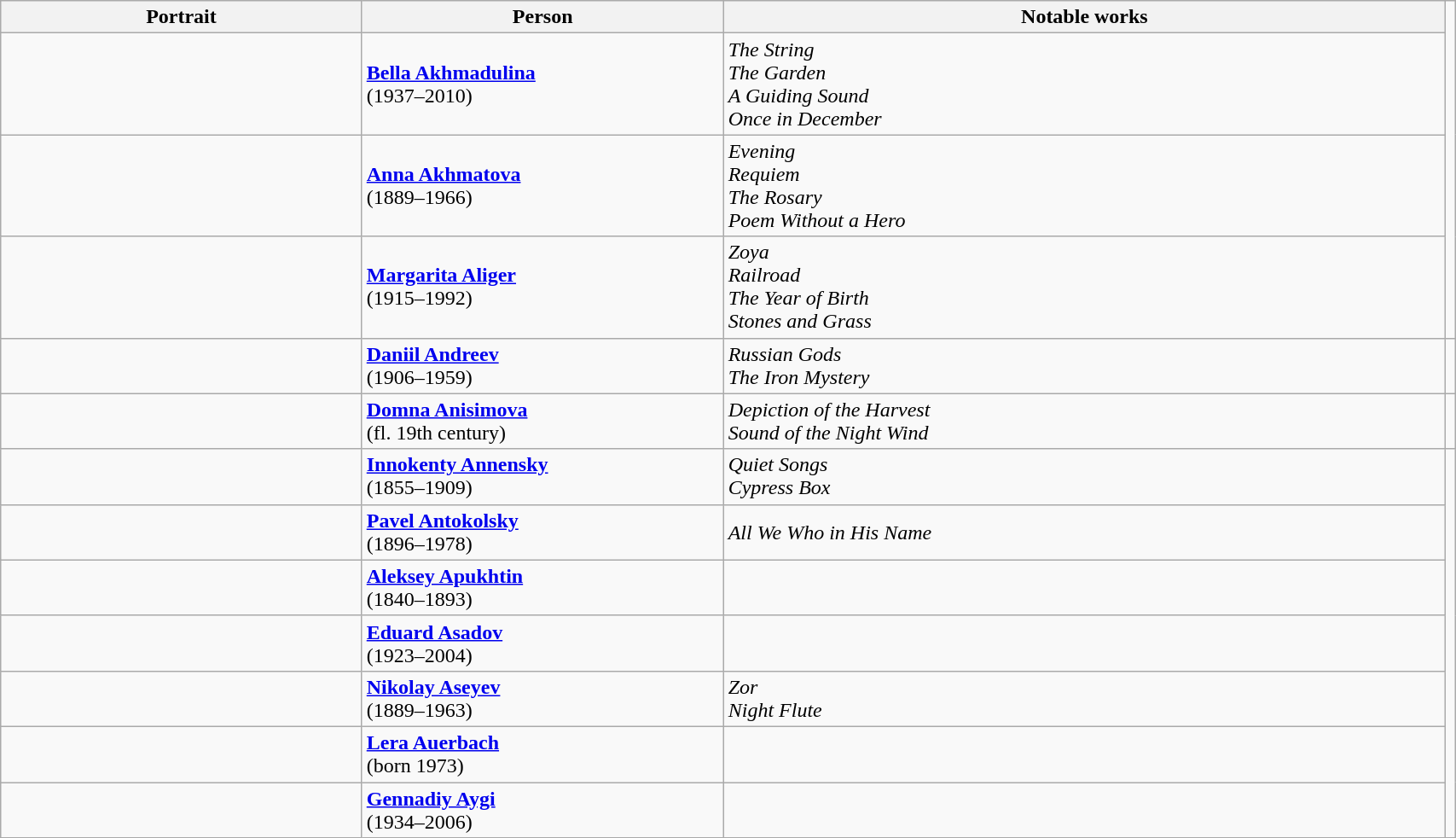<table class="wikitable" style="width:90%;">
<tr>
<th style="width:25%;">Portrait</th>
<th style="width:25%;">Person</th>
<th style="width:50%;">Notable works</th>
</tr>
<tr>
<td align=center></td>
<td><strong><a href='#'>Bella Akhmadulina</a></strong><br> (1937–2010)</td>
<td><em>The String</em><br><em>The Garden</em><br><em>A Guiding Sound</em><br><em>Once in December</em></td>
</tr>
<tr>
<td align=center></td>
<td><strong><a href='#'>Anna Akhmatova</a></strong><br> (1889–1966)</td>
<td><em>Evening</em><br><em>Requiem</em><br><em>The Rosary</em><br><em>Poem Without a Hero</em></td>
</tr>
<tr>
<td align=center></td>
<td><strong><a href='#'>Margarita Aliger</a></strong><br> (1915–1992)</td>
<td><em>Zoya</em><br><em>Railroad</em><br><em>The Year of Birth</em><br><em>Stones and Grass</em></td>
</tr>
<tr>
<td align=center></td>
<td><strong><a href='#'>Daniil Andreev</a></strong><br> (1906–1959)</td>
<td><em>Russian Gods</em><br><em>The Iron Mystery</em></td>
<td></td>
</tr>
<tr>
<td></td>
<td><strong><a href='#'>Domna Anisimova</a></strong><br> (fl. 19th century)</td>
<td><em>Depiction of the Harvest</em><br><em>Sound of the Night Wind</em></td>
<td></td>
</tr>
<tr>
<td align=center></td>
<td><strong><a href='#'>Innokenty Annensky</a></strong><br> (1855–1909)</td>
<td><em>Quiet Songs</em><br><em>Cypress Box</em></td>
</tr>
<tr>
<td align=center></td>
<td><strong><a href='#'>Pavel Antokolsky</a></strong> <br>(1896–1978)</td>
<td><em>All We Who in His Name</em></td>
</tr>
<tr>
<td align=center></td>
<td><strong><a href='#'>Aleksey Apukhtin</a></strong> <br>(1840–1893)</td>
<td></td>
</tr>
<tr>
<td align=center></td>
<td><strong><a href='#'>Eduard Asadov</a></strong><br> (1923–2004)</td>
<td></td>
</tr>
<tr>
<td align=center></td>
<td><strong><a href='#'>Nikolay Aseyev</a></strong><br> (1889–1963)</td>
<td><em>Zor</em><br><em>Night Flute</em></td>
</tr>
<tr>
<td align=center></td>
<td><strong><a href='#'>Lera Auerbach</a></strong><br> (born 1973)</td>
<td></td>
</tr>
<tr>
<td align=center></td>
<td><strong><a href='#'>Gennadiy Aygi</a></strong><br> (1934–2006)</td>
<td></td>
</tr>
</table>
